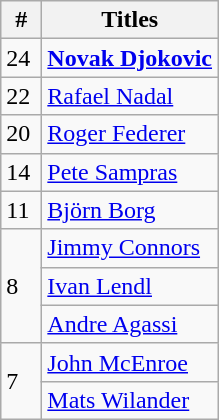<table class="wikitable" style="display:inline-table;">
<tr>
<th width=20>#</th>
<th>Titles</th>
</tr>
<tr>
<td>24</td>
<td> <strong><a href='#'>Novak Djokovic</a></strong></td>
</tr>
<tr>
<td>22</td>
<td> <a href='#'>Rafael Nadal</a></td>
</tr>
<tr>
<td>20</td>
<td> <a href='#'>Roger Federer</a></td>
</tr>
<tr>
<td>14</td>
<td> <a href='#'>Pete Sampras</a></td>
</tr>
<tr>
<td>11</td>
<td> <a href='#'>Björn Borg</a></td>
</tr>
<tr>
<td rowspan="3">8</td>
<td> <a href='#'>Jimmy Connors</a></td>
</tr>
<tr>
<td> <a href='#'>Ivan Lendl</a></td>
</tr>
<tr>
<td> <a href='#'>Andre Agassi</a></td>
</tr>
<tr>
<td rowspan="2">7</td>
<td> <a href='#'>John McEnroe</a></td>
</tr>
<tr>
<td> <a href='#'>Mats Wilander</a></td>
</tr>
</table>
